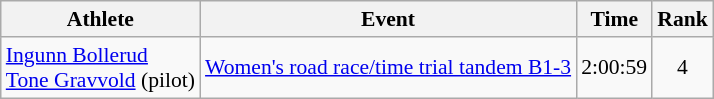<table class=wikitable style="font-size:90%">
<tr>
<th>Athlete</th>
<th>Event</th>
<th>Time</th>
<th>Rank</th>
</tr>
<tr>
<td><a href='#'>Ingunn Bollerud</a><br> <a href='#'>Tone Gravvold</a> (pilot)</td>
<td><a href='#'>Women's road race/time trial tandem B1-3</a></td>
<td style="text-align:center;">2:00:59</td>
<td style="text-align:center;">4</td>
</tr>
</table>
